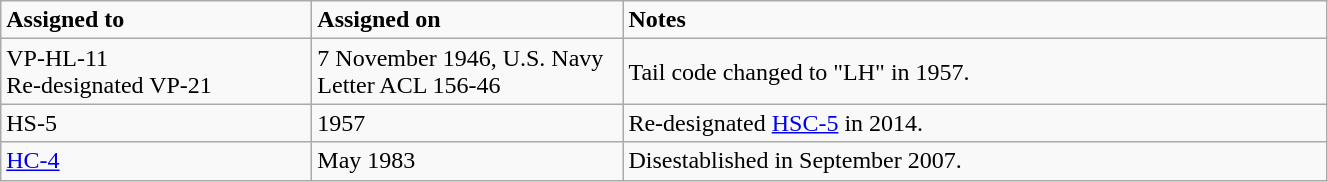<table class="wikitable" style="width: 70%;">
<tr>
<td style="width: 200px;"><strong>Assigned to</strong></td>
<td style="width: 200px;"><strong>Assigned on</strong></td>
<td><strong>Notes</strong></td>
</tr>
<tr>
<td>VP-HL-11<br>Re-designated VP-21</td>
<td>7 November 1946, U.S. Navy Letter ACL 156-46</td>
<td>Tail code changed to "LH" in 1957.</td>
</tr>
<tr>
<td>HS-5</td>
<td>1957</td>
<td>Re-designated <a href='#'>HSC-5</a> in 2014.</td>
</tr>
<tr>
<td><a href='#'>HC-4</a></td>
<td>May 1983</td>
<td>Disestablished in September 2007.</td>
</tr>
</table>
